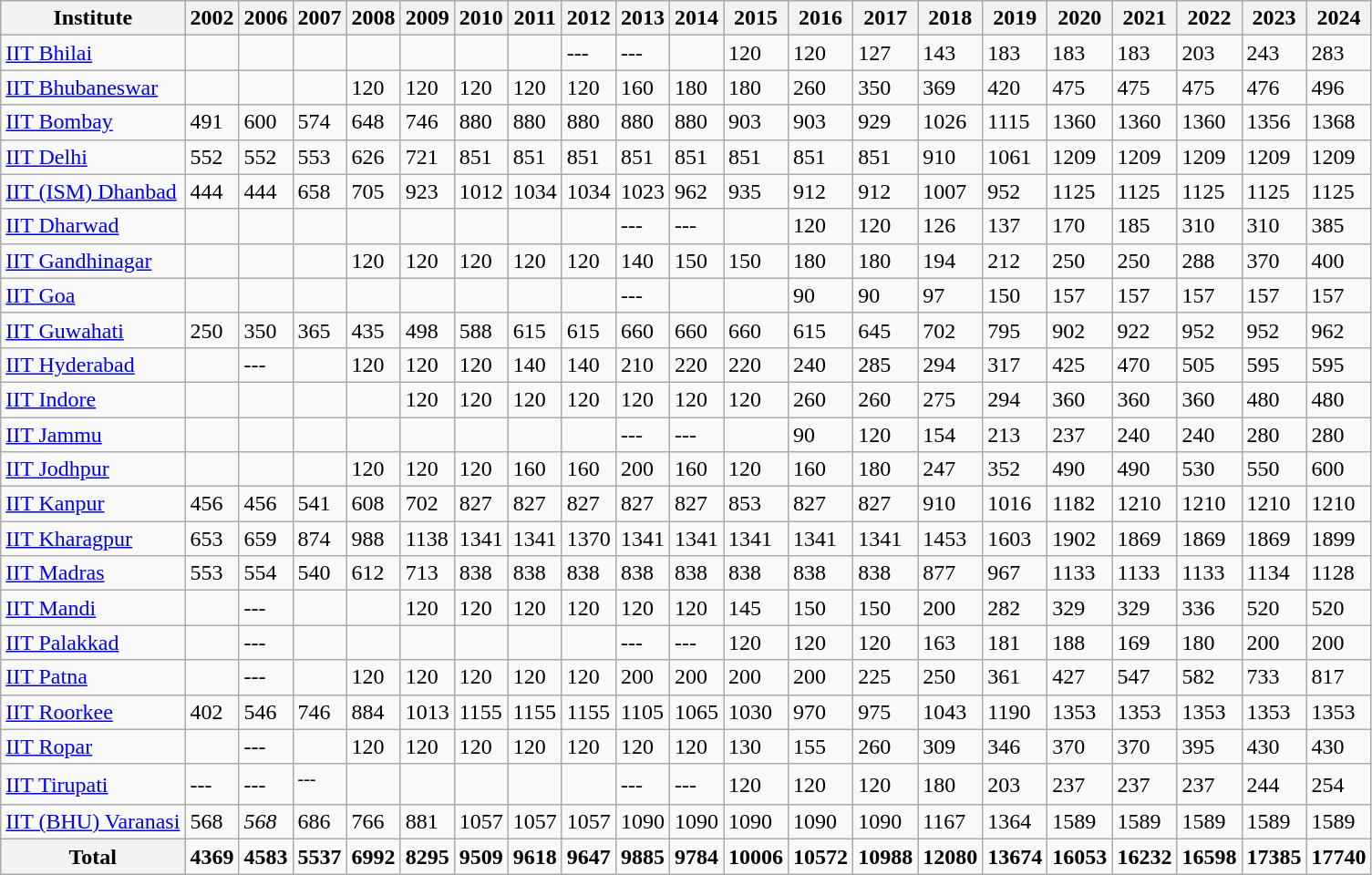<table class="wikitable sortable">
<tr style="text-align: center; background: #eee">
<th>Institute</th>
<th>2002</th>
<th>2006</th>
<th>2007</th>
<th>2008</th>
<th>2009</th>
<th>2010</th>
<th>2011</th>
<th>2012</th>
<th>2013</th>
<th>2014</th>
<th>2015</th>
<th>2016</th>
<th>2017</th>
<th>2018</th>
<th>2019</th>
<th>2020</th>
<th>2021</th>
<th>2022</th>
<th>2023</th>
<th>2024</th>
</tr>
<tr>
<td><a href='#'>IIT Bhilai</a></td>
<td></td>
<td></td>
<td></td>
<td></td>
<td></td>
<td></td>
<td></td>
<td>---</td>
<td>---</td>
<td></td>
<td>120</td>
<td>120</td>
<td>127</td>
<td>143</td>
<td>183</td>
<td>183</td>
<td>183</td>
<td>203</td>
<td>243</td>
<td>283</td>
</tr>
<tr>
<td><a href='#'>IIT Bhubaneswar</a></td>
<td></td>
<td></td>
<td></td>
<td>120</td>
<td>120</td>
<td>120</td>
<td>120</td>
<td>120</td>
<td>160</td>
<td>180</td>
<td>180</td>
<td>260</td>
<td>350</td>
<td>369</td>
<td>420</td>
<td>475</td>
<td>475</td>
<td>475</td>
<td>476</td>
<td>496</td>
</tr>
<tr>
<td><a href='#'>IIT Bombay</a></td>
<td>491</td>
<td>600</td>
<td>574</td>
<td>648</td>
<td>746</td>
<td>880</td>
<td>880</td>
<td>880</td>
<td>880</td>
<td>880</td>
<td>903</td>
<td>903</td>
<td>929</td>
<td>1026</td>
<td>1115</td>
<td>1360</td>
<td>1360</td>
<td>1360</td>
<td>1356</td>
<td>1368</td>
</tr>
<tr>
<td><a href='#'>IIT Delhi</a></td>
<td>552</td>
<td>552</td>
<td>553</td>
<td>626</td>
<td>721</td>
<td>851</td>
<td>851</td>
<td>851</td>
<td>851</td>
<td>851</td>
<td>851</td>
<td>851</td>
<td>851</td>
<td>910</td>
<td>1061</td>
<td>1209</td>
<td>1209</td>
<td>1209</td>
<td>1209</td>
<td>1209</td>
</tr>
<tr>
<td><a href='#'>IIT (ISM) Dhanbad</a></td>
<td>444</td>
<td>444</td>
<td>658</td>
<td>705</td>
<td>923</td>
<td>1012</td>
<td>1034</td>
<td>1034</td>
<td>1023</td>
<td>962</td>
<td>935</td>
<td>912</td>
<td>912</td>
<td>1007</td>
<td>952</td>
<td>1125</td>
<td>1125</td>
<td>1125</td>
<td>1125</td>
<td>1125</td>
</tr>
<tr>
<td><a href='#'>IIT Dharwad</a></td>
<td></td>
<td></td>
<td></td>
<td></td>
<td></td>
<td></td>
<td></td>
<td></td>
<td>---</td>
<td>---</td>
<td></td>
<td>120</td>
<td>120</td>
<td>126</td>
<td>137</td>
<td>170</td>
<td>185</td>
<td>310</td>
<td>310</td>
<td>385</td>
</tr>
<tr>
<td><a href='#'>IIT Gandhinagar</a></td>
<td></td>
<td></td>
<td></td>
<td>120</td>
<td>120</td>
<td>120</td>
<td>120</td>
<td>120</td>
<td>140</td>
<td>150</td>
<td>150</td>
<td>180</td>
<td>180</td>
<td>194</td>
<td>212</td>
<td>250</td>
<td>250</td>
<td>288</td>
<td>370</td>
<td>400</td>
</tr>
<tr>
<td><a href='#'>IIT Goa</a></td>
<td></td>
<td></td>
<td></td>
<td></td>
<td></td>
<td></td>
<td></td>
<td></td>
<td>---</td>
<td></td>
<td></td>
<td>90</td>
<td>90</td>
<td>97</td>
<td>150</td>
<td>157</td>
<td>157</td>
<td>157</td>
<td>157</td>
<td>157</td>
</tr>
<tr>
<td><a href='#'>IIT Guwahati</a></td>
<td>250</td>
<td>350</td>
<td>365</td>
<td>435</td>
<td>498</td>
<td>588</td>
<td>615</td>
<td>615</td>
<td>660</td>
<td>660</td>
<td>660</td>
<td>615</td>
<td>645</td>
<td>702</td>
<td>795</td>
<td>902</td>
<td>922</td>
<td>952</td>
<td>952</td>
<td>962</td>
</tr>
<tr>
<td><a href='#'>IIT Hyderabad</a></td>
<td></td>
<td>---</td>
<td></td>
<td>120</td>
<td>120</td>
<td>120</td>
<td>140</td>
<td>140</td>
<td>210</td>
<td>220</td>
<td>220</td>
<td>240</td>
<td>285</td>
<td>294</td>
<td>317</td>
<td>425</td>
<td>470</td>
<td>505</td>
<td>595</td>
<td>595</td>
</tr>
<tr>
<td Indian Institute of Technology Indore><a href='#'>IIT Indore</a></td>
<td></td>
<td></td>
<td></td>
<td></td>
<td>120</td>
<td>120</td>
<td>120</td>
<td>120</td>
<td>120</td>
<td>120</td>
<td>120</td>
<td>260</td>
<td>260</td>
<td>275</td>
<td>294</td>
<td>360</td>
<td>360</td>
<td>360</td>
<td>480</td>
<td>480</td>
</tr>
<tr>
<td><a href='#'>IIT Jammu</a></td>
<td></td>
<td></td>
<td></td>
<td></td>
<td></td>
<td></td>
<td></td>
<td></td>
<td>---</td>
<td>---</td>
<td></td>
<td>90</td>
<td>120</td>
<td>154</td>
<td>213</td>
<td>237</td>
<td>240</td>
<td>240</td>
<td>280</td>
<td>280</td>
</tr>
<tr>
<td Indian Institute of Technology Jodhpur><a href='#'>IIT Jodhpur</a></td>
<td></td>
<td></td>
<td></td>
<td>120</td>
<td>120</td>
<td>120</td>
<td>160</td>
<td>160</td>
<td>200</td>
<td>160</td>
<td>120</td>
<td>160</td>
<td>180</td>
<td>247</td>
<td>352</td>
<td>490</td>
<td>490</td>
<td>530</td>
<td>550</td>
<td>600</td>
</tr>
<tr>
<td><a href='#'>IIT Kanpur</a></td>
<td>456</td>
<td>456</td>
<td>541</td>
<td>608</td>
<td>702</td>
<td>827</td>
<td>827</td>
<td>827</td>
<td>827</td>
<td>827</td>
<td>853</td>
<td>827</td>
<td>827</td>
<td>910</td>
<td>1016</td>
<td>1182</td>
<td>1210</td>
<td>1210</td>
<td>1210</td>
<td>1210</td>
</tr>
<tr>
<td><a href='#'>IIT Kharagpur</a></td>
<td>653</td>
<td>659</td>
<td>874</td>
<td>988</td>
<td>1138</td>
<td>1341</td>
<td>1341</td>
<td>1370</td>
<td>1341</td>
<td>1341</td>
<td>1341</td>
<td>1341</td>
<td>1341</td>
<td>1453</td>
<td>1603</td>
<td>1902</td>
<td>1869</td>
<td>1869</td>
<td>1869</td>
<td>1899</td>
</tr>
<tr>
<td><a href='#'>IIT Madras</a></td>
<td>553</td>
<td>554</td>
<td>540</td>
<td>612</td>
<td>713</td>
<td>838</td>
<td>838</td>
<td>838</td>
<td>838</td>
<td>838</td>
<td>838</td>
<td>838</td>
<td>838</td>
<td>877</td>
<td>967</td>
<td>1133</td>
<td>1133</td>
<td>1133</td>
<td>1134</td>
<td>1128</td>
</tr>
<tr>
<td><a href='#'>IIT Mandi</a></td>
<td></td>
<td>---</td>
<td></td>
<td></td>
<td>120</td>
<td>120</td>
<td>120</td>
<td>120</td>
<td>120</td>
<td>120</td>
<td>145</td>
<td>150</td>
<td>150</td>
<td>200</td>
<td>282</td>
<td>329</td>
<td>329</td>
<td>336</td>
<td>520</td>
<td>520</td>
</tr>
<tr>
<td><a href='#'>IIT Palakkad</a></td>
<td></td>
<td>---</td>
<td></td>
<td></td>
<td></td>
<td></td>
<td></td>
<td></td>
<td>---</td>
<td>---</td>
<td>120</td>
<td>120</td>
<td>120</td>
<td>163</td>
<td>181</td>
<td>188</td>
<td>169</td>
<td>180</td>
<td>200</td>
<td>200</td>
</tr>
<tr>
<td><a href='#'>IIT Patna</a></td>
<td></td>
<td>---</td>
<td></td>
<td>120</td>
<td>120</td>
<td>120</td>
<td>120</td>
<td>120</td>
<td>200</td>
<td>200</td>
<td>200</td>
<td>200</td>
<td>225</td>
<td>250</td>
<td>361</td>
<td>427</td>
<td>547</td>
<td>582</td>
<td>733</td>
<td>817</td>
</tr>
<tr>
<td><a href='#'>IIT Roorkee</a></td>
<td>402</td>
<td>546</td>
<td>746</td>
<td>884</td>
<td>1013</td>
<td>1155</td>
<td>1155</td>
<td>1155</td>
<td>1105</td>
<td>1065</td>
<td>1030</td>
<td>970</td>
<td>975</td>
<td>1043</td>
<td>1190</td>
<td>1353</td>
<td>1353</td>
<td>1353</td>
<td>1353</td>
<td>1353</td>
</tr>
<tr>
<td><a href='#'>IIT Ropar</a></td>
<td></td>
<td>---</td>
<td></td>
<td>120</td>
<td>120</td>
<td>120</td>
<td>120</td>
<td>120</td>
<td>120</td>
<td>120</td>
<td>130</td>
<td>155</td>
<td>260</td>
<td>309</td>
<td>346</td>
<td>370</td>
<td>370</td>
<td>395</td>
<td>430</td>
<td>430</td>
</tr>
<tr>
<td><a href='#'>IIT Tirupati</a></td>
<td>---</td>
<td><em>---</em></td>
<td><sup>---</sup></td>
<td></td>
<td></td>
<td></td>
<td></td>
<td></td>
<td>---</td>
<td>---</td>
<td>120</td>
<td>120</td>
<td>120</td>
<td>180</td>
<td>203</td>
<td>237</td>
<td>237</td>
<td>237</td>
<td>244</td>
<td>254</td>
</tr>
<tr>
<td><a href='#'>IIT (BHU) Varanasi</a></td>
<td>568</td>
<td><em>568</em></td>
<td>686</td>
<td>766</td>
<td>881</td>
<td>1057</td>
<td>1057</td>
<td>1057</td>
<td>1090</td>
<td>1090</td>
<td>1090</td>
<td>1090</td>
<td>1090</td>
<td>1167</td>
<td>1364</td>
<td>1589</td>
<td>1589</td>
<td>1589</td>
<td>1589</td>
<td>1589</td>
</tr>
<tr>
<th>Total</th>
<td><strong>4369</strong></td>
<td><strong>4583</strong></td>
<td><strong>5537</strong></td>
<td><strong>6992</strong></td>
<td><strong>8295</strong></td>
<td><strong>9509</strong></td>
<td><strong>9618</strong></td>
<td><strong>9647</strong></td>
<td><strong>9885</strong></td>
<td><strong>9784</strong></td>
<td><strong>10006</strong></td>
<td><strong>10572</strong></td>
<td><strong>10988</strong></td>
<td><strong>12080</strong></td>
<td><strong>13674</strong></td>
<td><strong>16053</strong></td>
<td><strong>16232</strong></td>
<td><strong>16598</strong></td>
<td><strong>17385</strong></td>
<td><strong>17740</strong></td>
</tr>
</table>
